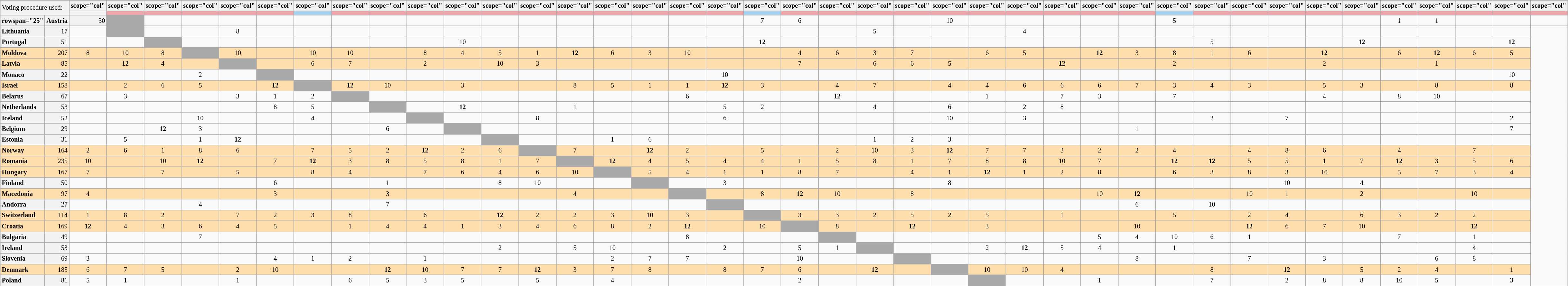<table class="wikitable plainrowheaders" style="text-align:center; font-size:85%;">
<tr>
</tr>
<tr>
<td colspan="2" rowspan="2" style="text-align:left; background:#F2F2F2">Voting procedure used:<br></td>
<th>scope="col" </th>
<th>scope="col" </th>
<th>scope="col" </th>
<th>scope="col" </th>
<th>scope="col" </th>
<th>scope="col" </th>
<th>scope="col" </th>
<th>scope="col" </th>
<th>scope="col" </th>
<th>scope="col" </th>
<th>scope="col" </th>
<th>scope="col" </th>
<th>scope="col" </th>
<th>scope="col" </th>
<th>scope="col" </th>
<th>scope="col" </th>
<th>scope="col" </th>
<th>scope="col" </th>
<th>scope="col" </th>
<th>scope="col" </th>
<th>scope="col" </th>
<th>scope="col" </th>
<th>scope="col" </th>
<th>scope="col" </th>
<th>scope="col" </th>
<th>scope="col" </th>
<th>scope="col" </th>
<th>scope="col" </th>
<th>scope="col" </th>
<th>scope="col" </th>
<th>scope="col" </th>
<th>scope="col" </th>
<th>scope="col" </th>
<th>scope="col" </th>
<th>scope="col" </th>
<th>scope="col" </th>
<th>scope="col" </th>
<th>scope="col" </th>
<th>scope="col" </th>
<th>scope="col" </th>
</tr>
<tr>
<th style="height:2px; border-top:1px solid transparent;"></th>
<td style="background:#EFA4A9;"></td>
<td style="background:#EFA4A9;"></td>
<td style="background:#EFA4A9;"></td>
<td style="background:#EFA4A9;"></td>
<td style="background:#EFA4A9;"></td>
<td style="background:#A4D1EF;"></td>
<td style="background:#EFA4A9;"></td>
<td style="background:#EFA4A9;"></td>
<td style="background:#EFA4A9;"></td>
<td style="background:#EFA4A9;"></td>
<td style="background:#EFA4A9;"></td>
<td style="background:#EFA4A9;"></td>
<td style="background:#EFA4A9;"></td>
<td style="background:#EFA4A9;"></td>
<td style="background:#EFA4A9;"></td>
<td style="background:#EFA4A9;"></td>
<td style="background:#EFA4A9;"></td>
<td style="background:#A4D1EF;"></td>
<td style="background:#EFA4A9;"></td>
<td style="background:#EFA4A9;"></td>
<td style="background:#EFA4A9;"></td>
<td style="background:#EFA4A9;"></td>
<td style="background:#EFA4A9;"></td>
<td style="background:#EFA4A9;"></td>
<td style="background:#EFA4A9;"></td>
<td style="background:#EFA4A9;"></td>
<td style="background:#EFA4A9;"></td>
<td style="background:#EFA4A9;"></td>
<td style="background:#A4D1EF;"></td>
<td style="background:#EFA4A9;"></td>
<td style="background:#EFA4A9;"></td>
<td style="background:#EFA4A9;"></td>
<td style="background:#EFA4A9;"></td>
<td style="background:#EFA4A9;"></td>
<td style="background:#EFA4A9;"></td>
<td style="background:#EFA4A9;"></td>
<td style="background:#EFA4A9;"></td>
<td style="background:#EFA4A9;"></td>
<td style="background:#EFA4A9;"></td>
</tr>
<tr>
<th>rowspan="25" </th>
<th scope="row" style="text-align:left; background:#f2f2f2;">Austria</th>
<td style="text-align:right; background:#f2f2f2;">30</td>
<td style="text-align:left; background:#aaa;"></td>
<td></td>
<td></td>
<td></td>
<td></td>
<td></td>
<td></td>
<td></td>
<td></td>
<td></td>
<td></td>
<td></td>
<td></td>
<td></td>
<td></td>
<td></td>
<td></td>
<td>7</td>
<td>6</td>
<td></td>
<td></td>
<td></td>
<td>10</td>
<td></td>
<td></td>
<td></td>
<td></td>
<td></td>
<td>5</td>
<td></td>
<td></td>
<td></td>
<td></td>
<td></td>
<td>1</td>
<td>1</td>
<td></td>
<td></td>
<td></td>
</tr>
<tr>
<th scope="row" style="text-align:left; background:#f2f2f2;">Lithuania</th>
<td style="text-align:right; background:#f2f2f2;">17</td>
<td></td>
<td style="text-align:left; background:#aaa;"></td>
<td></td>
<td></td>
<td>8</td>
<td></td>
<td></td>
<td></td>
<td></td>
<td></td>
<td></td>
<td></td>
<td></td>
<td></td>
<td></td>
<td></td>
<td></td>
<td></td>
<td></td>
<td></td>
<td></td>
<td>5</td>
<td></td>
<td></td>
<td></td>
<td>4</td>
<td></td>
<td></td>
<td></td>
<td></td>
<td></td>
<td></td>
<td></td>
<td></td>
<td></td>
<td></td>
<td></td>
<td></td>
<td></td>
</tr>
<tr>
<th scope="row" style="text-align:left; background:#f2f2f2;">Portugal</th>
<td style="text-align:right; background:#f2f2f2;">51</td>
<td></td>
<td></td>
<td style="text-align:left; background:#aaa;"></td>
<td></td>
<td></td>
<td></td>
<td></td>
<td></td>
<td></td>
<td></td>
<td>10</td>
<td></td>
<td></td>
<td></td>
<td></td>
<td></td>
<td></td>
<td></td>
<td><strong>12</strong></td>
<td></td>
<td></td>
<td></td>
<td></td>
<td></td>
<td></td>
<td></td>
<td></td>
<td></td>
<td></td>
<td></td>
<td>5</td>
<td></td>
<td></td>
<td></td>
<td><strong>12</strong></td>
<td></td>
<td></td>
<td></td>
<td><strong>12</strong></td>
</tr>
<tr style="background:#ffdead;">
<th scope="row" style="text-align:left; font-weight:bold; background:#ffdead;">Moldova</th>
<td style="text-align:right;">207</td>
<td>8</td>
<td>10</td>
<td>8</td>
<td style="text-align:left; background:#aaa;"></td>
<td>10</td>
<td></td>
<td>10</td>
<td>10</td>
<td></td>
<td>8</td>
<td>4</td>
<td>5</td>
<td>1</td>
<td><strong>12</strong></td>
<td>6</td>
<td>3</td>
<td>10</td>
<td></td>
<td></td>
<td>4</td>
<td>6</td>
<td>3</td>
<td>7</td>
<td></td>
<td>6</td>
<td>5</td>
<td></td>
<td><strong>12</strong></td>
<td>3</td>
<td>8</td>
<td>1</td>
<td>6</td>
<td></td>
<td><strong>12</strong></td>
<td></td>
<td>6</td>
<td><strong>12</strong></td>
<td>6</td>
<td>5</td>
</tr>
<tr style="background:#ffdead;">
<th scope="row" style="text-align:left; font-weight:bold; background:#ffdead;">Latvia</th>
<td style="text-align:right;">85</td>
<td></td>
<td><strong>12</strong></td>
<td>4</td>
<td></td>
<td style="text-align:left; background:#aaa;"></td>
<td></td>
<td>6</td>
<td>7</td>
<td></td>
<td>2</td>
<td></td>
<td>10</td>
<td>3</td>
<td></td>
<td></td>
<td></td>
<td></td>
<td></td>
<td></td>
<td>7</td>
<td></td>
<td>6</td>
<td>6</td>
<td>5</td>
<td></td>
<td></td>
<td><strong>12</strong></td>
<td></td>
<td></td>
<td>2</td>
<td></td>
<td></td>
<td></td>
<td>2</td>
<td></td>
<td></td>
<td>1</td>
<td></td>
<td></td>
</tr>
<tr>
<th scope="row" style="text-align:left; background:#f2f2f2;">Monaco</th>
<td style="text-align:right; background:#f2f2f2;">22</td>
<td></td>
<td></td>
<td></td>
<td>2</td>
<td></td>
<td style="text-align:left; background:#aaa;"></td>
<td></td>
<td></td>
<td></td>
<td></td>
<td></td>
<td></td>
<td></td>
<td></td>
<td></td>
<td></td>
<td></td>
<td>10</td>
<td></td>
<td></td>
<td></td>
<td></td>
<td></td>
<td></td>
<td></td>
<td></td>
<td></td>
<td></td>
<td></td>
<td></td>
<td></td>
<td></td>
<td></td>
<td></td>
<td></td>
<td></td>
<td></td>
<td></td>
<td>10</td>
</tr>
<tr style="background:#ffdead;">
<th scope="row" style="text-align:left; font-weight:bold; background:#ffdead;">Israel</th>
<td style="text-align:right;">158</td>
<td></td>
<td>2</td>
<td>6</td>
<td>5</td>
<td></td>
<td><strong>12</strong></td>
<td style="text-align:left; background:#aaa;"></td>
<td><strong>12</strong></td>
<td>10</td>
<td></td>
<td>3</td>
<td></td>
<td></td>
<td>8</td>
<td>5</td>
<td>1</td>
<td>1</td>
<td><strong>12</strong></td>
<td>3</td>
<td></td>
<td>4</td>
<td>7</td>
<td></td>
<td>4</td>
<td>4</td>
<td>6</td>
<td>6</td>
<td>6</td>
<td>7</td>
<td>3</td>
<td>4</td>
<td>3</td>
<td></td>
<td>5</td>
<td>3</td>
<td></td>
<td>8</td>
<td></td>
<td>8</td>
</tr>
<tr>
<th scope="row" style="text-align:left; background:#f2f2f2;">Belarus</th>
<td style="text-align:right; background:#f2f2f2;">67</td>
<td></td>
<td>3</td>
<td></td>
<td></td>
<td>3</td>
<td>1</td>
<td>2</td>
<td style="text-align:left; background:#aaa;"></td>
<td></td>
<td></td>
<td></td>
<td></td>
<td></td>
<td></td>
<td></td>
<td></td>
<td>6</td>
<td></td>
<td></td>
<td></td>
<td><strong>12</strong></td>
<td></td>
<td></td>
<td></td>
<td>1</td>
<td></td>
<td>7</td>
<td>3</td>
<td></td>
<td>7</td>
<td></td>
<td></td>
<td></td>
<td>4</td>
<td></td>
<td>8</td>
<td>10</td>
<td></td>
<td></td>
</tr>
<tr>
<th scope="row" style="text-align:left; background:#f2f2f2;">Netherlands</th>
<td style="text-align:right; background:#f2f2f2;">53</td>
<td></td>
<td></td>
<td></td>
<td></td>
<td></td>
<td>8</td>
<td>5</td>
<td></td>
<td style="text-align:left; background:#aaa;"></td>
<td></td>
<td><strong>12</strong></td>
<td></td>
<td></td>
<td>1</td>
<td></td>
<td></td>
<td></td>
<td>5</td>
<td>2</td>
<td></td>
<td></td>
<td>4</td>
<td></td>
<td>6</td>
<td></td>
<td>2</td>
<td>8</td>
<td></td>
<td></td>
<td></td>
<td></td>
<td></td>
<td></td>
<td></td>
<td></td>
<td></td>
<td></td>
<td></td>
<td></td>
</tr>
<tr>
<th scope="row" style="text-align:left; background:#f2f2f2;">Iceland</th>
<td style="text-align:right; background:#f2f2f2;">52</td>
<td></td>
<td></td>
<td></td>
<td>10</td>
<td></td>
<td></td>
<td>4</td>
<td></td>
<td></td>
<td style="text-align:left; background:#aaa;"></td>
<td></td>
<td></td>
<td>8</td>
<td></td>
<td></td>
<td></td>
<td></td>
<td>6</td>
<td></td>
<td></td>
<td></td>
<td></td>
<td></td>
<td>10</td>
<td></td>
<td>3</td>
<td></td>
<td></td>
<td></td>
<td></td>
<td>2</td>
<td></td>
<td>7</td>
<td></td>
<td></td>
<td></td>
<td></td>
<td></td>
<td>2</td>
</tr>
<tr>
<th scope="row" style="text-align:left; background:#f2f2f2;">Belgium</th>
<td style="text-align:right; background:#f2f2f2;">29</td>
<td></td>
<td></td>
<td><strong>12</strong></td>
<td>3</td>
<td></td>
<td></td>
<td></td>
<td></td>
<td>6</td>
<td></td>
<td style="text-align:left; background:#aaa;"></td>
<td></td>
<td></td>
<td></td>
<td></td>
<td></td>
<td></td>
<td></td>
<td></td>
<td></td>
<td></td>
<td></td>
<td></td>
<td></td>
<td></td>
<td></td>
<td></td>
<td></td>
<td>1</td>
<td></td>
<td></td>
<td></td>
<td></td>
<td></td>
<td></td>
<td></td>
<td></td>
<td></td>
<td>7</td>
</tr>
<tr>
<th scope="row" style="text-align:left; background:#f2f2f2;">Estonia</th>
<td style="text-align:right; background:#f2f2f2;">31</td>
<td></td>
<td>5</td>
<td></td>
<td>1</td>
<td><strong>12</strong></td>
<td></td>
<td></td>
<td></td>
<td></td>
<td></td>
<td></td>
<td style="text-align:left; background:#aaa;"></td>
<td></td>
<td></td>
<td>1</td>
<td>6</td>
<td></td>
<td></td>
<td></td>
<td></td>
<td></td>
<td>1</td>
<td>2</td>
<td>3</td>
<td></td>
<td></td>
<td></td>
<td></td>
<td></td>
<td></td>
<td></td>
<td></td>
<td></td>
<td></td>
<td></td>
<td></td>
<td></td>
<td></td>
<td></td>
</tr>
<tr style="background:#ffdead;">
<th scope="row" style="text-align:left; font-weight:bold; background:#ffdead;">Norway</th>
<td style="text-align:right;">164</td>
<td>2</td>
<td>6</td>
<td>1</td>
<td>8</td>
<td>6</td>
<td></td>
<td>7</td>
<td>5</td>
<td>2</td>
<td><strong>12</strong></td>
<td>2</td>
<td>6</td>
<td style="text-align:left; background:#aaa;"></td>
<td>7</td>
<td></td>
<td><strong>12</strong></td>
<td>2</td>
<td></td>
<td>5</td>
<td></td>
<td>2</td>
<td>10</td>
<td>3</td>
<td><strong>12</strong></td>
<td>7</td>
<td>7</td>
<td>3</td>
<td>2</td>
<td>2</td>
<td>4</td>
<td></td>
<td>4</td>
<td>8</td>
<td>6</td>
<td></td>
<td>4</td>
<td></td>
<td>7</td>
<td></td>
</tr>
<tr style="background:#ffdead;">
<th scope="row" style="text-align:left; font-weight:bold; background:#ffdead;">Romania</th>
<td style="text-align:right;">235</td>
<td>10</td>
<td></td>
<td>10</td>
<td><strong>12</strong></td>
<td></td>
<td>7</td>
<td><strong>12</strong></td>
<td>3</td>
<td>8</td>
<td>5</td>
<td>8</td>
<td>1</td>
<td>7</td>
<td style="text-align:left; background:#aaa;"></td>
<td><strong>12</strong></td>
<td>4</td>
<td>5</td>
<td>4</td>
<td>4</td>
<td>1</td>
<td>5</td>
<td>8</td>
<td>1</td>
<td>7</td>
<td>8</td>
<td>8</td>
<td>10</td>
<td>7</td>
<td></td>
<td><strong>12</strong></td>
<td><strong>12</strong></td>
<td>5</td>
<td>5</td>
<td>1</td>
<td>7</td>
<td><strong>12</strong></td>
<td>3</td>
<td>5</td>
<td>6</td>
</tr>
<tr style="background:#ffdead;">
<th scope="row" style="text-align:left; font-weight:bold; background:#ffdead;">Hungary</th>
<td style="text-align:right;">167</td>
<td>7</td>
<td></td>
<td>7</td>
<td></td>
<td>5</td>
<td></td>
<td>8</td>
<td>4</td>
<td></td>
<td>7</td>
<td>6</td>
<td>4</td>
<td>6</td>
<td>10</td>
<td style="text-align:left; background:#aaa;"></td>
<td>5</td>
<td>4</td>
<td>1</td>
<td>1</td>
<td>8</td>
<td>7</td>
<td></td>
<td>4</td>
<td>1</td>
<td><strong>12</strong></td>
<td>1</td>
<td>2</td>
<td>8</td>
<td></td>
<td>6</td>
<td>3</td>
<td>8</td>
<td>3</td>
<td>10</td>
<td></td>
<td>5</td>
<td>7</td>
<td>3</td>
<td>4</td>
</tr>
<tr>
<th scope="row" style="text-align:left; background:#f2f2f2;">Finland</th>
<td style="text-align:right; background:#f2f2f2;">50</td>
<td></td>
<td></td>
<td></td>
<td></td>
<td></td>
<td>6</td>
<td></td>
<td></td>
<td>1</td>
<td></td>
<td></td>
<td>8</td>
<td>10</td>
<td></td>
<td></td>
<td style="text-align:left; background:#aaa;"></td>
<td></td>
<td>3</td>
<td></td>
<td></td>
<td></td>
<td></td>
<td></td>
<td>8</td>
<td></td>
<td></td>
<td></td>
<td></td>
<td></td>
<td></td>
<td></td>
<td></td>
<td>10</td>
<td></td>
<td>4</td>
<td></td>
<td></td>
<td></td>
<td></td>
</tr>
<tr style="background:#ffdead;">
<th scope="row" style="text-align:left; font-weight:bold; background:#ffdead;">Macedonia</th>
<td style="text-align:right;">97</td>
<td>4</td>
<td></td>
<td></td>
<td></td>
<td></td>
<td>3</td>
<td></td>
<td></td>
<td>3</td>
<td></td>
<td></td>
<td></td>
<td></td>
<td>4</td>
<td></td>
<td></td>
<td style="text-align:left; background:#aaa;"></td>
<td></td>
<td>8</td>
<td><strong>12</strong></td>
<td>10</td>
<td></td>
<td>8</td>
<td></td>
<td></td>
<td></td>
<td></td>
<td>10</td>
<td><strong>12</strong></td>
<td></td>
<td></td>
<td>10</td>
<td>1</td>
<td></td>
<td>2</td>
<td></td>
<td></td>
<td>10</td>
<td></td>
</tr>
<tr>
<th scope="row" style="text-align:left; background:#f2f2f2;">Andorra</th>
<td style="text-align:right; background:#f2f2f2;">27</td>
<td></td>
<td></td>
<td></td>
<td>4</td>
<td></td>
<td></td>
<td></td>
<td></td>
<td>7</td>
<td></td>
<td></td>
<td></td>
<td></td>
<td></td>
<td></td>
<td></td>
<td></td>
<td style="text-align:left; background:#aaa;"></td>
<td></td>
<td></td>
<td></td>
<td></td>
<td></td>
<td></td>
<td></td>
<td></td>
<td></td>
<td></td>
<td>6</td>
<td></td>
<td>10</td>
<td></td>
<td></td>
<td></td>
<td></td>
<td></td>
<td></td>
<td></td>
<td></td>
</tr>
<tr style="background:#ffdead;">
<th scope="row" style="text-align:left; font-weight:bold; background:#ffdead;">Switzerland</th>
<td style="text-align:right;">114</td>
<td>1</td>
<td>8</td>
<td>2</td>
<td></td>
<td>7</td>
<td>2</td>
<td>3</td>
<td>8</td>
<td></td>
<td>6</td>
<td></td>
<td><strong>12</strong></td>
<td>2</td>
<td>2</td>
<td>3</td>
<td>10</td>
<td>3</td>
<td></td>
<td style="text-align:left; background:#aaa;"></td>
<td>3</td>
<td>3</td>
<td>2</td>
<td>5</td>
<td>2</td>
<td>5</td>
<td></td>
<td>1</td>
<td></td>
<td></td>
<td>5</td>
<td></td>
<td>2</td>
<td>4</td>
<td></td>
<td>6</td>
<td>3</td>
<td>2</td>
<td>2</td>
<td></td>
</tr>
<tr style="background:#ffdead;">
<th scope="row" style="text-align:left; font-weight:bold; background:#ffdead;">Croatia</th>
<td style="text-align:right;">169</td>
<td><strong>12</strong></td>
<td>4</td>
<td>3</td>
<td>6</td>
<td>4</td>
<td>5</td>
<td></td>
<td>1</td>
<td>4</td>
<td>4</td>
<td>1</td>
<td>3</td>
<td>4</td>
<td>6</td>
<td>8</td>
<td>2</td>
<td><strong>12</strong></td>
<td></td>
<td>10</td>
<td style="text-align:left; background:#aaa;"></td>
<td>8</td>
<td></td>
<td><strong>12</strong></td>
<td></td>
<td>3</td>
<td></td>
<td></td>
<td></td>
<td>10</td>
<td></td>
<td></td>
<td><strong>12</strong></td>
<td>6</td>
<td>7</td>
<td>10</td>
<td></td>
<td></td>
<td><strong>12</strong></td>
<td></td>
</tr>
<tr>
<th scope="row" style="text-align:left; background:#f2f2f2;">Bulgaria</th>
<td style="text-align:right; background:#f2f2f2;">49</td>
<td></td>
<td></td>
<td></td>
<td>7</td>
<td></td>
<td></td>
<td></td>
<td></td>
<td></td>
<td></td>
<td></td>
<td></td>
<td></td>
<td></td>
<td></td>
<td></td>
<td>8</td>
<td></td>
<td></td>
<td></td>
<td style="text-align:left; background:#aaa;"></td>
<td></td>
<td></td>
<td></td>
<td></td>
<td></td>
<td></td>
<td>5</td>
<td>4</td>
<td>10</td>
<td>6</td>
<td>1</td>
<td></td>
<td></td>
<td></td>
<td>7</td>
<td></td>
<td>1</td>
<td></td>
</tr>
<tr>
<th scope="row" style="text-align:left; background:#f2f2f2;">Ireland</th>
<td style="text-align:right; background:#f2f2f2;">53</td>
<td></td>
<td></td>
<td></td>
<td></td>
<td></td>
<td></td>
<td></td>
<td></td>
<td></td>
<td></td>
<td></td>
<td>2</td>
<td></td>
<td>5</td>
<td>10</td>
<td></td>
<td></td>
<td>2</td>
<td></td>
<td>5</td>
<td>1</td>
<td style="text-align:left; background:#aaa;"></td>
<td></td>
<td></td>
<td>2</td>
<td><strong>12</strong></td>
<td>5</td>
<td>4</td>
<td></td>
<td>1</td>
<td></td>
<td></td>
<td></td>
<td></td>
<td></td>
<td></td>
<td></td>
<td>4</td>
<td></td>
</tr>
<tr>
<th scope="row" style="text-align:left; background:#f2f2f2;">Slovenia</th>
<td style="text-align:right; background:#f2f2f2;">69</td>
<td>3</td>
<td></td>
<td></td>
<td></td>
<td></td>
<td>4</td>
<td>1</td>
<td>2</td>
<td></td>
<td>1</td>
<td></td>
<td></td>
<td></td>
<td></td>
<td>2</td>
<td>7</td>
<td>7</td>
<td></td>
<td></td>
<td>10</td>
<td></td>
<td></td>
<td style="text-align:left; background:#aaa;"></td>
<td></td>
<td></td>
<td></td>
<td></td>
<td></td>
<td>8</td>
<td></td>
<td></td>
<td>7</td>
<td></td>
<td>3</td>
<td></td>
<td></td>
<td>6</td>
<td>8</td>
<td></td>
</tr>
<tr style="background:#ffdead;">
<th scope="row" style="text-align:left; font-weight:bold; background:#ffdead;">Denmark</th>
<td style="text-align:right;">185</td>
<td>6</td>
<td>7</td>
<td>5</td>
<td></td>
<td>2</td>
<td>10</td>
<td></td>
<td></td>
<td><strong>12</strong></td>
<td>10</td>
<td>7</td>
<td>7</td>
<td><strong>12</strong></td>
<td>3</td>
<td>7</td>
<td>8</td>
<td></td>
<td>8</td>
<td>7</td>
<td>6</td>
<td></td>
<td><strong>12</strong></td>
<td></td>
<td style="text-align:left; background:#aaa;"></td>
<td>10</td>
<td>10</td>
<td>4</td>
<td></td>
<td></td>
<td></td>
<td>8</td>
<td></td>
<td><strong>12</strong></td>
<td></td>
<td>5</td>
<td>2</td>
<td>4</td>
<td></td>
<td>1</td>
</tr>
<tr>
<th scope="row" style="text-align:left; background:#f2f2f2;">Poland</th>
<td style="text-align:right; background:#f2f2f2;">81</td>
<td>5</td>
<td>1</td>
<td></td>
<td></td>
<td>1</td>
<td></td>
<td></td>
<td>6</td>
<td>5</td>
<td>3</td>
<td>5</td>
<td></td>
<td>5</td>
<td></td>
<td>4</td>
<td></td>
<td></td>
<td></td>
<td></td>
<td>2</td>
<td></td>
<td></td>
<td></td>
<td></td>
<td style="text-align:left; background:#aaa;"></td>
<td></td>
<td></td>
<td>1</td>
<td></td>
<td></td>
<td>7</td>
<td></td>
<td>2</td>
<td>8</td>
<td>8</td>
<td>10</td>
<td>5</td>
<td></td>
<td>3</td>
</tr>
</table>
